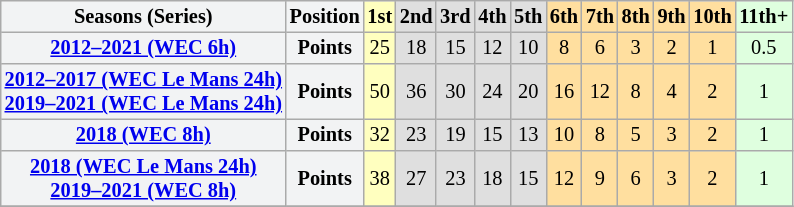<table border="2" cellpadding="2" cellspacing="0" style="margin:0 1em 0 0; background:#f9f9f9; border:1px #aaa solid; border-collapse:collapse; font-size:85%;">
<tr>
<th bgcolor=f2f3f4>Seasons (Series)</th>
<th bgcolor=f2f3f4>Position</th>
<td bgcolor=ffffbf align="center"><strong>1st</strong></td>
<td bgcolor=dfdfdf align="center"><strong>2nd</strong></td>
<td bgcolor=dfdfdf align="center"><strong>3rd</strong></td>
<td bgcolor=dfdfdf align="center"><strong>4th</strong></td>
<td bgcolor=dfdfdf align="center"><strong>5th</strong></td>
<td bgcolor=ffdf9f align="center"><strong>6th</strong></td>
<td bgcolor=ffdf9f align="center"><strong>7th</strong></td>
<td bgcolor=ffdf9f align="center"><strong>8th</strong></td>
<td bgcolor=ffdf9f align="center"><strong>9th</strong></td>
<td bgcolor=ffdf9f align="center"><strong>10th</strong></td>
<td bgcolor=dfffdf align="center"><strong>11th+</strong></td>
</tr>
<tr>
<th bgcolor=f2f3f4><a href='#'>2012–2021 (WEC 6h)</a></th>
<th bgcolor=f2f3f4>Points</th>
<td bgcolor=ffffbf align="center">25</td>
<td bgcolor=dfdfdf align="center">18</td>
<td bgcolor=dfdfdf align="center">15</td>
<td bgcolor=dfdfdf align="center">12</td>
<td bgcolor=dfdfdf align="center">10</td>
<td bgcolor=ffdf9f align="center">8</td>
<td bgcolor=ffdf9f align="center">6</td>
<td bgcolor=ffdf9f align="center">3</td>
<td bgcolor=ffdf9f align="center">2</td>
<td bgcolor=ffdf9f align="center">1</td>
<td bgcolor=dfffdf align="center">0.5</td>
</tr>
<tr>
<th bgcolor=f2f3f4><a href='#'>2012–2017 (WEC Le Mans 24h)<br>2019–2021 (WEC Le Mans 24h)</a></th>
<th bgcolor=f2f3f4>Points</th>
<td bgcolor=ffffbf align="center">50</td>
<td bgcolor=dfdfdf align="center">36</td>
<td bgcolor=dfdfdf align="center">30</td>
<td bgcolor=dfdfdf align="center">24</td>
<td bgcolor=dfdfdf align="center">20</td>
<td bgcolor=ffdf9f align="center">16</td>
<td bgcolor=ffdf9f align="center">12</td>
<td bgcolor=ffdf9f align="center">8</td>
<td bgcolor=ffdf9f align="center">4</td>
<td bgcolor=ffdf9f align="center">2</td>
<td bgcolor=dfffdf align="center">1</td>
</tr>
<tr>
<th bgcolor=f2f3f4><a href='#'>2018 (WEC 8h)</a></th>
<th bgcolor=f2f3f4>Points</th>
<td bgcolor=ffffbf align="center">32</td>
<td bgcolor=dfdfdf align="center">23</td>
<td bgcolor=dfdfdf align="center">19</td>
<td bgcolor=dfdfdf align="center">15</td>
<td bgcolor=dfdfdf align="center">13</td>
<td bgcolor=ffdf9f align="center">10</td>
<td bgcolor=ffdf9f align="center">8</td>
<td bgcolor=ffdf9f align="center">5</td>
<td bgcolor=ffdf9f align="center">3</td>
<td bgcolor=ffdf9f align="center">2</td>
<td bgcolor=dfffdf align="center">1</td>
</tr>
<tr>
<th bgcolor=f2f3f4><a href='#'>2018 (WEC Le Mans 24h)<br>2019–2021 (WEC 8h)</a></th>
<th bgcolor=f2f3f4>Points</th>
<td bgcolor=ffffbf align="center">38</td>
<td bgcolor=dfdfdf align="center">27</td>
<td bgcolor=dfdfdf align="center">23</td>
<td bgcolor=dfdfdf align="center">18</td>
<td bgcolor=dfdfdf align="center">15</td>
<td bgcolor=ffdf9f align="center">12</td>
<td bgcolor=ffdf9f align="center">9</td>
<td bgcolor=ffdf9f align="center">6</td>
<td bgcolor=ffdf9f align="center">3</td>
<td bgcolor=ffdf9f align="center">2</td>
<td bgcolor=dfffdf align="center">1</td>
</tr>
<tr>
</tr>
</table>
